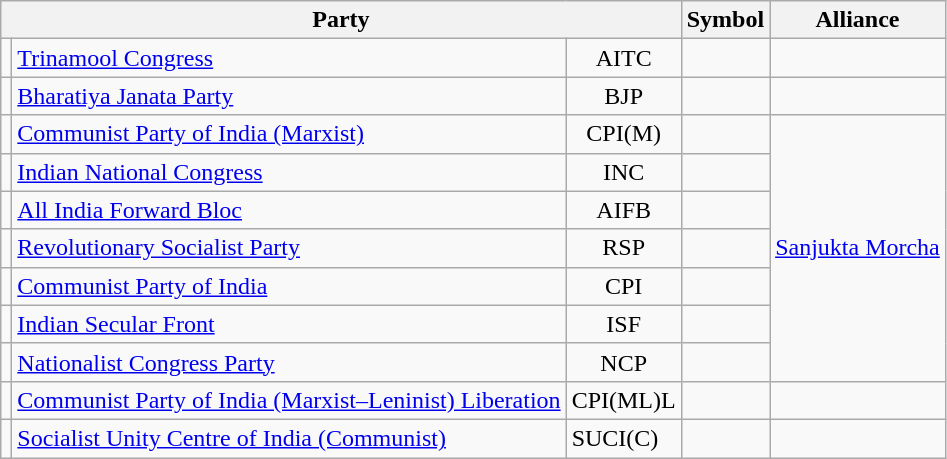<table class="wikitable">
<tr>
<th colspan="3">Party</th>
<th>Symbol</th>
<th>Alliance</th>
</tr>
<tr>
<td></td>
<td><a href='#'>Trinamool Congress</a></td>
<td style="text-align:center">AITC</td>
<td></td>
<td></td>
</tr>
<tr>
<td></td>
<td><a href='#'>Bharatiya Janata Party</a></td>
<td style="text-align:center">BJP</td>
<td></td>
<td></td>
</tr>
<tr>
<td></td>
<td><a href='#'>Communist Party of India (Marxist)</a></td>
<td style="text-align:center">CPI(M)</td>
<td></td>
<td rowspan="7"><a href='#'>Sanjukta Morcha</a></td>
</tr>
<tr>
<td></td>
<td><a href='#'>Indian National Congress</a></td>
<td style="text-align:center">INC</td>
<td></td>
</tr>
<tr>
<td></td>
<td><a href='#'>All India Forward Bloc</a></td>
<td style="text-align:center">AIFB</td>
<td></td>
</tr>
<tr>
<td></td>
<td><a href='#'>Revolutionary Socialist Party</a></td>
<td style="text-align:center">RSP</td>
<td></td>
</tr>
<tr>
<td></td>
<td><a href='#'>Communist Party of India</a></td>
<td style="text-align:center">CPI</td>
<td></td>
</tr>
<tr>
<td></td>
<td><a href='#'>Indian Secular Front</a></td>
<td style="text-align:center">ISF</td>
<td></td>
</tr>
<tr>
<td></td>
<td><a href='#'>Nationalist Congress Party</a></td>
<td style="text-align:center">NCP</td>
<td></td>
</tr>
<tr>
<td></td>
<td><a href='#'>Communist Party of India (Marxist–Leninist) Liberation</a></td>
<td style="text-align:center">CPI(ML)L</td>
<td></td>
<td></td>
</tr>
<tr>
<td></td>
<td><a href='#'>Socialist Unity Centre of India (Communist)</a></td>
<td>SUCI(C)</td>
<td></td>
<td></td>
</tr>
</table>
